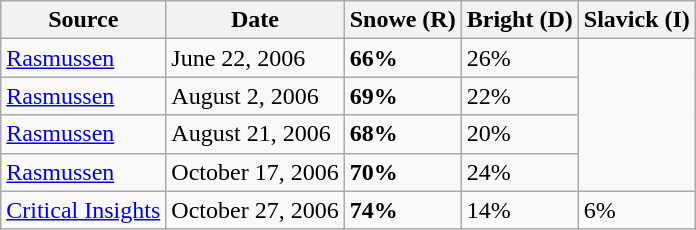<table class="wikitable">
<tr>
<th>Source</th>
<th>Date</th>
<th>Snowe (R)</th>
<th>Bright (D)</th>
<th>Slavick (I)</th>
</tr>
<tr>
<td><a href='#'>Rasmussen</a></td>
<td>June 22, 2006</td>
<td><strong>66%</strong></td>
<td>26%</td>
</tr>
<tr>
<td><a href='#'>Rasmussen</a></td>
<td>August 2, 2006</td>
<td><strong>69%</strong></td>
<td>22%</td>
</tr>
<tr>
<td><a href='#'>Rasmussen</a></td>
<td>August 21, 2006</td>
<td><strong>68%</strong></td>
<td>20%</td>
</tr>
<tr>
<td><a href='#'>Rasmussen</a></td>
<td>October 17, 2006</td>
<td><strong>70%</strong></td>
<td>24%</td>
</tr>
<tr>
<td><a href='#'>Critical Insights</a></td>
<td>October 27, 2006</td>
<td><strong>74%</strong></td>
<td>14%</td>
<td>6%</td>
</tr>
</table>
